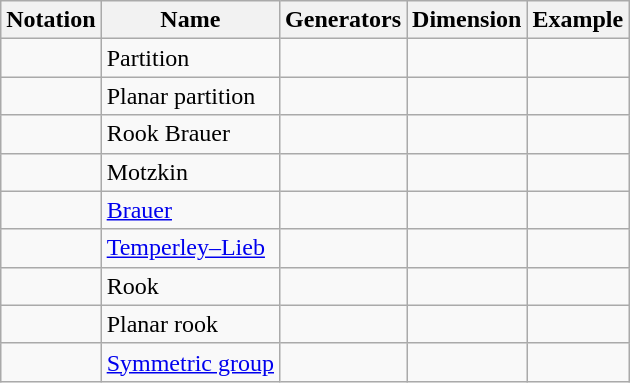<table class="wikitable" ; text-align:center;">
<tr>
<th>Notation</th>
<th>Name</th>
<th>Generators</th>
<th>Dimension</th>
<th>Example</th>
</tr>
<tr>
<td></td>
<td>Partition</td>
<td></td>
<td></td>
<td></td>
</tr>
<tr>
<td></td>
<td>Planar partition</td>
<td></td>
<td></td>
<td></td>
</tr>
<tr>
<td></td>
<td>Rook Brauer</td>
<td></td>
<td></td>
<td></td>
</tr>
<tr>
<td></td>
<td>Motzkin</td>
<td></td>
<td></td>
<td></td>
</tr>
<tr>
<td></td>
<td><a href='#'>Brauer</a></td>
<td></td>
<td></td>
<td></td>
</tr>
<tr>
<td></td>
<td><a href='#'>Temperley–Lieb</a></td>
<td></td>
<td></td>
<td></td>
</tr>
<tr>
<td></td>
<td>Rook</td>
<td></td>
<td></td>
<td></td>
</tr>
<tr>
<td></td>
<td>Planar rook</td>
<td></td>
<td></td>
<td></td>
</tr>
<tr>
<td></td>
<td><a href='#'>Symmetric group</a></td>
<td></td>
<td></td>
<td></td>
</tr>
</table>
